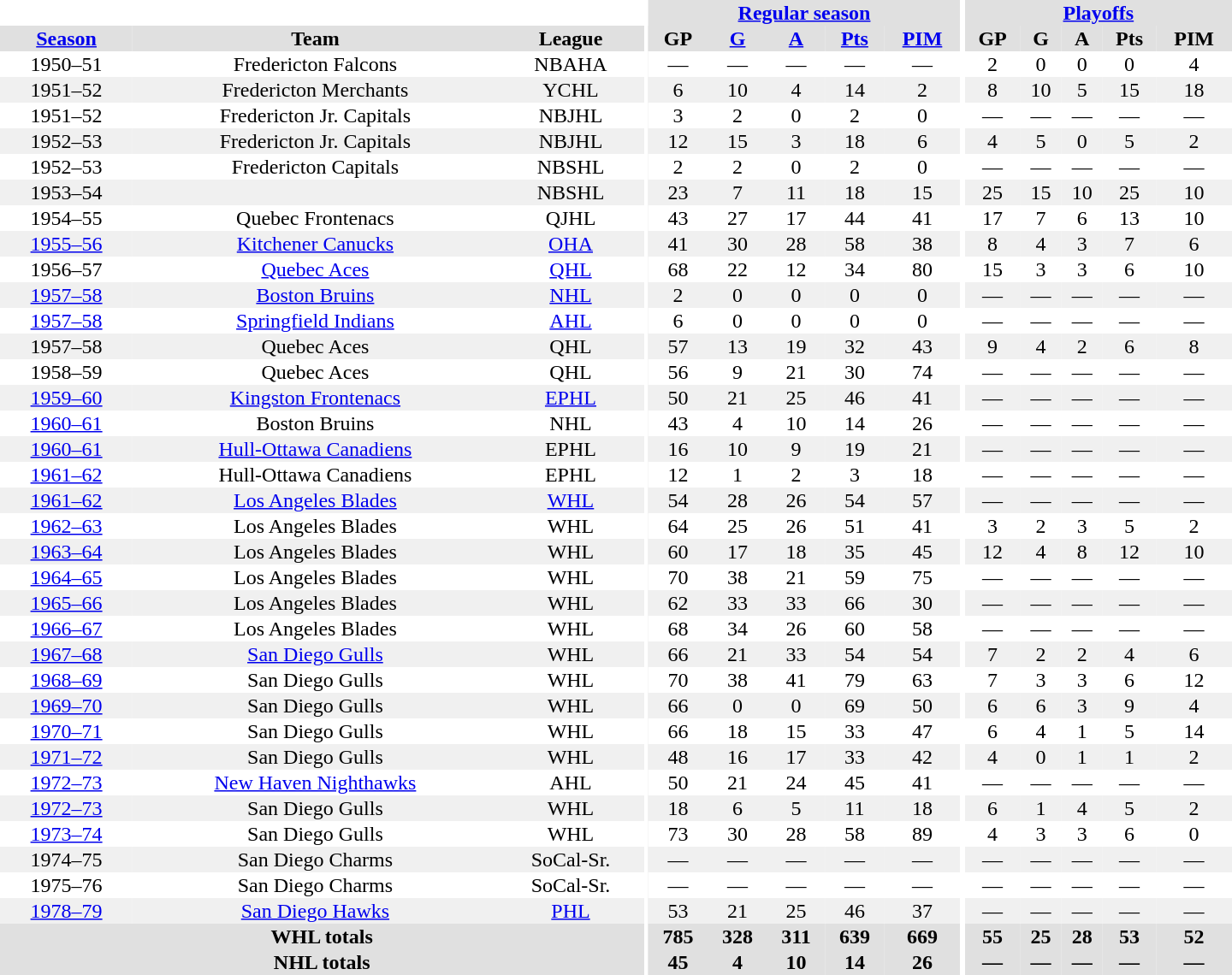<table border="0" cellpadding="1" cellspacing="0" style="text-align:center; width:60em;">
<tr style="background:#e0e0e0;">
<th colspan="3" style="background:#fff;"></th>
<th rowspan="100" style="background:#fff;"></th>
<th colspan="5"><a href='#'>Regular season</a></th>
<th rowspan="100" style="background:#fff;"></th>
<th colspan="5"><a href='#'>Playoffs</a></th>
</tr>
<tr style="background:#e0e0e0;">
<th><a href='#'>Season</a></th>
<th>Team</th>
<th>League</th>
<th>GP</th>
<th><a href='#'>G</a></th>
<th><a href='#'>A</a></th>
<th><a href='#'>Pts</a></th>
<th><a href='#'>PIM</a></th>
<th>GP</th>
<th>G</th>
<th>A</th>
<th>Pts</th>
<th>PIM</th>
</tr>
<tr>
<td>1950–51</td>
<td>Fredericton Falcons</td>
<td>NBAHA</td>
<td>—</td>
<td>—</td>
<td>—</td>
<td>—</td>
<td>—</td>
<td>2</td>
<td>0</td>
<td>0</td>
<td>0</td>
<td>4</td>
</tr>
<tr style="background:#f0f0f0;">
<td>1951–52</td>
<td>Fredericton Merchants</td>
<td>YCHL</td>
<td>6</td>
<td>10</td>
<td>4</td>
<td>14</td>
<td>2</td>
<td>8</td>
<td>10</td>
<td>5</td>
<td>15</td>
<td>18</td>
</tr>
<tr>
<td>1951–52</td>
<td>Fredericton Jr. Capitals</td>
<td>NBJHL</td>
<td>3</td>
<td>2</td>
<td>0</td>
<td>2</td>
<td>0</td>
<td>—</td>
<td>—</td>
<td>—</td>
<td>—</td>
<td>—</td>
</tr>
<tr style="background:#f0f0f0;">
<td>1952–53</td>
<td>Fredericton Jr. Capitals</td>
<td>NBJHL</td>
<td>12</td>
<td>15</td>
<td>3</td>
<td>18</td>
<td>6</td>
<td>4</td>
<td>5</td>
<td>0</td>
<td>5</td>
<td>2</td>
</tr>
<tr>
<td>1952–53</td>
<td>Fredericton Capitals</td>
<td>NBSHL</td>
<td>2</td>
<td>2</td>
<td>0</td>
<td>2</td>
<td>0</td>
<td>—</td>
<td>—</td>
<td>—</td>
<td>—</td>
<td>—</td>
</tr>
<tr style="background:#f0f0f0;">
<td>1953–54</td>
<td></td>
<td>NBSHL</td>
<td>23</td>
<td>7</td>
<td>11</td>
<td>18</td>
<td>15</td>
<td>25</td>
<td>15</td>
<td>10</td>
<td>25</td>
<td>10</td>
</tr>
<tr>
<td>1954–55</td>
<td>Quebec Frontenacs</td>
<td>QJHL</td>
<td>43</td>
<td>27</td>
<td>17</td>
<td>44</td>
<td>41</td>
<td>17</td>
<td>7</td>
<td>6</td>
<td>13</td>
<td>10</td>
</tr>
<tr style="background:#f0f0f0;">
<td><a href='#'>1955–56</a></td>
<td><a href='#'>Kitchener Canucks</a></td>
<td><a href='#'>OHA</a></td>
<td>41</td>
<td>30</td>
<td>28</td>
<td>58</td>
<td>38</td>
<td>8</td>
<td>4</td>
<td>3</td>
<td>7</td>
<td>6</td>
</tr>
<tr>
<td>1956–57</td>
<td><a href='#'>Quebec Aces</a></td>
<td><a href='#'>QHL</a></td>
<td>68</td>
<td>22</td>
<td>12</td>
<td>34</td>
<td>80</td>
<td>15</td>
<td>3</td>
<td>3</td>
<td>6</td>
<td>10</td>
</tr>
<tr style="background:#f0f0f0;">
<td><a href='#'>1957–58</a></td>
<td><a href='#'>Boston Bruins</a></td>
<td><a href='#'>NHL</a></td>
<td>2</td>
<td>0</td>
<td>0</td>
<td>0</td>
<td>0</td>
<td>—</td>
<td>—</td>
<td>—</td>
<td>—</td>
<td>—</td>
</tr>
<tr>
<td><a href='#'>1957–58</a></td>
<td><a href='#'>Springfield Indians</a></td>
<td><a href='#'>AHL</a></td>
<td>6</td>
<td>0</td>
<td>0</td>
<td>0</td>
<td>0</td>
<td>—</td>
<td>—</td>
<td>—</td>
<td>—</td>
<td>—</td>
</tr>
<tr style="background:#f0f0f0;">
<td>1957–58</td>
<td>Quebec Aces</td>
<td>QHL</td>
<td>57</td>
<td>13</td>
<td>19</td>
<td>32</td>
<td>43</td>
<td>9</td>
<td>4</td>
<td>2</td>
<td>6</td>
<td>8</td>
</tr>
<tr>
<td>1958–59</td>
<td>Quebec Aces</td>
<td>QHL</td>
<td>56</td>
<td>9</td>
<td>21</td>
<td>30</td>
<td>74</td>
<td>—</td>
<td>—</td>
<td>—</td>
<td>—</td>
<td>—</td>
</tr>
<tr style="background:#f0f0f0;">
<td><a href='#'>1959–60</a></td>
<td><a href='#'>Kingston Frontenacs</a></td>
<td><a href='#'>EPHL</a></td>
<td>50</td>
<td>21</td>
<td>25</td>
<td>46</td>
<td>41</td>
<td>—</td>
<td>—</td>
<td>—</td>
<td>—</td>
<td>—</td>
</tr>
<tr>
<td><a href='#'>1960–61</a></td>
<td>Boston Bruins</td>
<td>NHL</td>
<td>43</td>
<td>4</td>
<td>10</td>
<td>14</td>
<td>26</td>
<td>—</td>
<td>—</td>
<td>—</td>
<td>—</td>
<td>—</td>
</tr>
<tr style="background:#f0f0f0;">
<td><a href='#'>1960–61</a></td>
<td><a href='#'>Hull-Ottawa Canadiens</a></td>
<td>EPHL</td>
<td>16</td>
<td>10</td>
<td>9</td>
<td>19</td>
<td>21</td>
<td>—</td>
<td>—</td>
<td>—</td>
<td>—</td>
<td>—</td>
</tr>
<tr>
<td><a href='#'>1961–62</a></td>
<td>Hull-Ottawa Canadiens</td>
<td>EPHL</td>
<td>12</td>
<td>1</td>
<td>2</td>
<td>3</td>
<td>18</td>
<td>—</td>
<td>—</td>
<td>—</td>
<td>—</td>
<td>—</td>
</tr>
<tr style="background:#f0f0f0;">
<td><a href='#'>1961–62</a></td>
<td><a href='#'>Los Angeles Blades</a></td>
<td><a href='#'>WHL</a></td>
<td>54</td>
<td>28</td>
<td>26</td>
<td>54</td>
<td>57</td>
<td>—</td>
<td>—</td>
<td>—</td>
<td>—</td>
<td>—</td>
</tr>
<tr>
<td><a href='#'>1962–63</a></td>
<td>Los Angeles Blades</td>
<td>WHL</td>
<td>64</td>
<td>25</td>
<td>26</td>
<td>51</td>
<td>41</td>
<td>3</td>
<td>2</td>
<td>3</td>
<td>5</td>
<td>2</td>
</tr>
<tr style="background:#f0f0f0;">
<td><a href='#'>1963–64</a></td>
<td>Los Angeles Blades</td>
<td>WHL</td>
<td>60</td>
<td>17</td>
<td>18</td>
<td>35</td>
<td>45</td>
<td>12</td>
<td>4</td>
<td>8</td>
<td>12</td>
<td>10</td>
</tr>
<tr>
<td><a href='#'>1964–65</a></td>
<td>Los Angeles Blades</td>
<td>WHL</td>
<td>70</td>
<td>38</td>
<td>21</td>
<td>59</td>
<td>75</td>
<td>—</td>
<td>—</td>
<td>—</td>
<td>—</td>
<td>—</td>
</tr>
<tr style="background:#f0f0f0;">
<td><a href='#'>1965–66</a></td>
<td>Los Angeles Blades</td>
<td>WHL</td>
<td>62</td>
<td>33</td>
<td>33</td>
<td>66</td>
<td>30</td>
<td>—</td>
<td>—</td>
<td>—</td>
<td>—</td>
<td>—</td>
</tr>
<tr>
<td><a href='#'>1966–67</a></td>
<td>Los Angeles Blades</td>
<td>WHL</td>
<td>68</td>
<td>34</td>
<td>26</td>
<td>60</td>
<td>58</td>
<td>—</td>
<td>—</td>
<td>—</td>
<td>—</td>
<td>—</td>
</tr>
<tr style="background:#f0f0f0;">
<td><a href='#'>1967–68</a></td>
<td><a href='#'>San Diego Gulls</a></td>
<td>WHL</td>
<td>66</td>
<td>21</td>
<td>33</td>
<td>54</td>
<td>54</td>
<td>7</td>
<td>2</td>
<td>2</td>
<td>4</td>
<td>6</td>
</tr>
<tr>
<td><a href='#'>1968–69</a></td>
<td>San Diego Gulls</td>
<td>WHL</td>
<td>70</td>
<td>38</td>
<td>41</td>
<td>79</td>
<td>63</td>
<td>7</td>
<td>3</td>
<td>3</td>
<td>6</td>
<td>12</td>
</tr>
<tr style="background:#f0f0f0;">
<td><a href='#'>1969–70</a></td>
<td>San Diego Gulls</td>
<td>WHL</td>
<td>66</td>
<td>0</td>
<td>0</td>
<td>69</td>
<td>50</td>
<td>6</td>
<td>6</td>
<td>3</td>
<td>9</td>
<td>4</td>
</tr>
<tr>
<td><a href='#'>1970–71</a></td>
<td>San Diego Gulls</td>
<td>WHL</td>
<td>66</td>
<td>18</td>
<td>15</td>
<td>33</td>
<td>47</td>
<td>6</td>
<td>4</td>
<td>1</td>
<td>5</td>
<td>14</td>
</tr>
<tr style="background:#f0f0f0;">
<td><a href='#'>1971–72</a></td>
<td>San Diego Gulls</td>
<td>WHL</td>
<td>48</td>
<td>16</td>
<td>17</td>
<td>33</td>
<td>42</td>
<td>4</td>
<td>0</td>
<td>1</td>
<td>1</td>
<td>2</td>
</tr>
<tr>
<td><a href='#'>1972–73</a></td>
<td><a href='#'>New Haven Nighthawks</a></td>
<td>AHL</td>
<td>50</td>
<td>21</td>
<td>24</td>
<td>45</td>
<td>41</td>
<td>—</td>
<td>—</td>
<td>—</td>
<td>—</td>
<td>—</td>
</tr>
<tr style="background:#f0f0f0;">
<td><a href='#'>1972–73</a></td>
<td>San Diego Gulls</td>
<td>WHL</td>
<td>18</td>
<td>6</td>
<td>5</td>
<td>11</td>
<td>18</td>
<td>6</td>
<td>1</td>
<td>4</td>
<td>5</td>
<td>2</td>
</tr>
<tr>
<td><a href='#'>1973–74</a></td>
<td>San Diego Gulls</td>
<td>WHL</td>
<td>73</td>
<td>30</td>
<td>28</td>
<td>58</td>
<td>89</td>
<td>4</td>
<td>3</td>
<td>3</td>
<td>6</td>
<td>0</td>
</tr>
<tr style="background:#f0f0f0;">
<td>1974–75</td>
<td>San Diego Charms</td>
<td>SoCal-Sr.</td>
<td>—</td>
<td>—</td>
<td>—</td>
<td>—</td>
<td>—</td>
<td>—</td>
<td>—</td>
<td>—</td>
<td>—</td>
<td>—</td>
</tr>
<tr>
<td>1975–76</td>
<td>San Diego Charms</td>
<td>SoCal-Sr.</td>
<td>—</td>
<td>—</td>
<td>—</td>
<td>—</td>
<td>—</td>
<td>—</td>
<td>—</td>
<td>—</td>
<td>—</td>
<td>—</td>
</tr>
<tr style="background:#f0f0f0;">
<td><a href='#'>1978–79</a></td>
<td><a href='#'>San Diego Hawks</a></td>
<td><a href='#'>PHL</a></td>
<td>53</td>
<td>21</td>
<td>25</td>
<td>46</td>
<td>37</td>
<td>—</td>
<td>—</td>
<td>—</td>
<td>—</td>
<td>—</td>
</tr>
<tr style="background:#e0e0e0;">
<th colspan="3">WHL totals</th>
<th>785</th>
<th>328</th>
<th>311</th>
<th>639</th>
<th>669</th>
<th>55</th>
<th>25</th>
<th>28</th>
<th>53</th>
<th>52</th>
</tr>
<tr style="background:#e0e0e0;">
<th colspan="3">NHL totals</th>
<th>45</th>
<th>4</th>
<th>10</th>
<th>14</th>
<th>26</th>
<th>—</th>
<th>—</th>
<th>—</th>
<th>—</th>
<th>—</th>
</tr>
</table>
